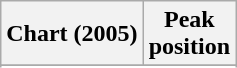<table class="wikitable plainrowheaders" style="text-align:center">
<tr>
<th>Chart (2005)</th>
<th>Peak<br>position</th>
</tr>
<tr>
</tr>
<tr>
</tr>
</table>
